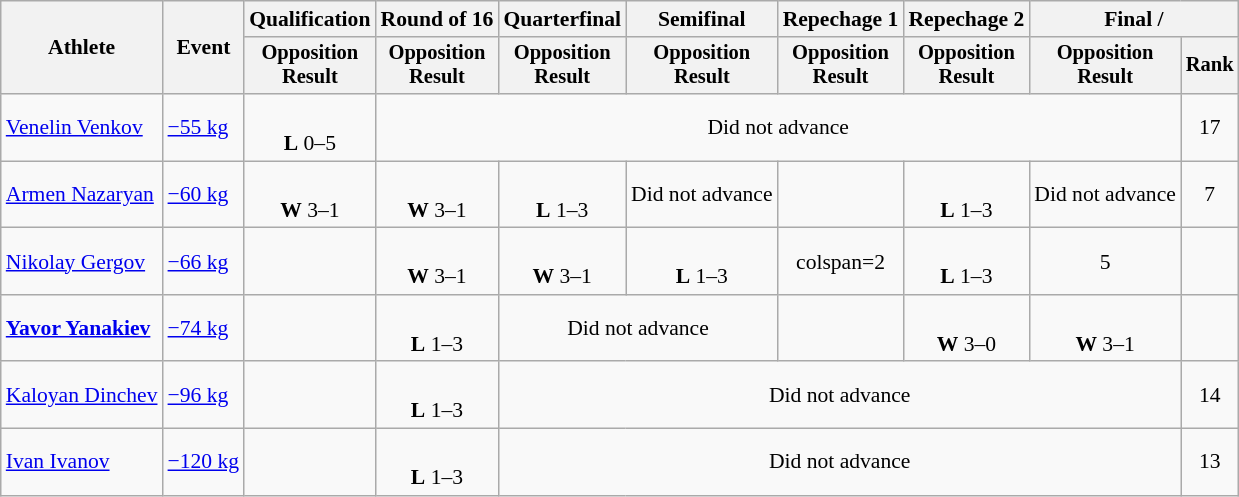<table class="wikitable" style="font-size:90%">
<tr>
<th rowspan="2">Athlete</th>
<th rowspan="2">Event</th>
<th>Qualification</th>
<th>Round of 16</th>
<th>Quarterfinal</th>
<th>Semifinal</th>
<th>Repechage 1</th>
<th>Repechage 2</th>
<th colspan=2>Final / </th>
</tr>
<tr style="font-size: 95%">
<th>Opposition<br>Result</th>
<th>Opposition<br>Result</th>
<th>Opposition<br>Result</th>
<th>Opposition<br>Result</th>
<th>Opposition<br>Result</th>
<th>Opposition<br>Result</th>
<th>Opposition<br>Result</th>
<th>Rank</th>
</tr>
<tr align=center>
<td align=left><a href='#'>Venelin Venkov</a></td>
<td align=left><a href='#'>−55 kg</a></td>
<td> <br><strong>L</strong> 0–5 <sup></sup></td>
<td colspan=6>Did not advance</td>
<td>17</td>
</tr>
<tr align=center>
<td align=left><a href='#'>Armen Nazaryan</a></td>
<td align=left><a href='#'>−60 kg</a></td>
<td> <br><strong>W</strong> 3–1 <sup></sup></td>
<td> <br><strong>W</strong> 3–1 <sup></sup></td>
<td> <br><strong>L</strong> 1–3 <sup></sup></td>
<td>Did not advance</td>
<td></td>
<td align=center> <br><strong>L</strong> 1–3 <sup></sup></td>
<td>Did not advance</td>
<td>7</td>
</tr>
<tr align=center>
<td align=left><a href='#'>Nikolay Gergov</a></td>
<td align=left><a href='#'>−66 kg</a></td>
<td></td>
<td> <br><strong>W</strong> 3–1 <sup></sup></td>
<td> <br><strong>W</strong> 3–1 <sup></sup></td>
<td> <br><strong>L</strong> 1–3 <sup></sup></td>
<td>colspan=2 </td>
<td> <br><strong>L</strong> 1–3 <sup></sup></td>
<td>5</td>
</tr>
<tr align=center>
<td align=left><strong><a href='#'>Yavor Yanakiev</a></strong></td>
<td align=left><a href='#'>−74 kg</a></td>
<td></td>
<td> <br><strong>L</strong> 1–3 <sup></sup></td>
<td colspan=2>Did not advance</td>
<td></td>
<td><br><strong>W</strong> 3–0 <sup></sup></td>
<td><br><strong>W</strong> 3–1 <sup></sup></td>
<td></td>
</tr>
<tr align=center>
<td align=left><a href='#'>Kaloyan Dinchev</a></td>
<td align=left><a href='#'>−96 kg</a></td>
<td></td>
<td><br><strong>L</strong> 1–3 <sup></sup></td>
<td colspan=5>Did not advance</td>
<td>14</td>
</tr>
<tr align=center>
<td align=left><a href='#'>Ivan Ivanov</a></td>
<td align=left><a href='#'>−120 kg</a></td>
<td></td>
<td> <br><strong>L</strong> 1–3 <sup></sup></td>
<td colspan=5>Did not advance</td>
<td>13</td>
</tr>
</table>
